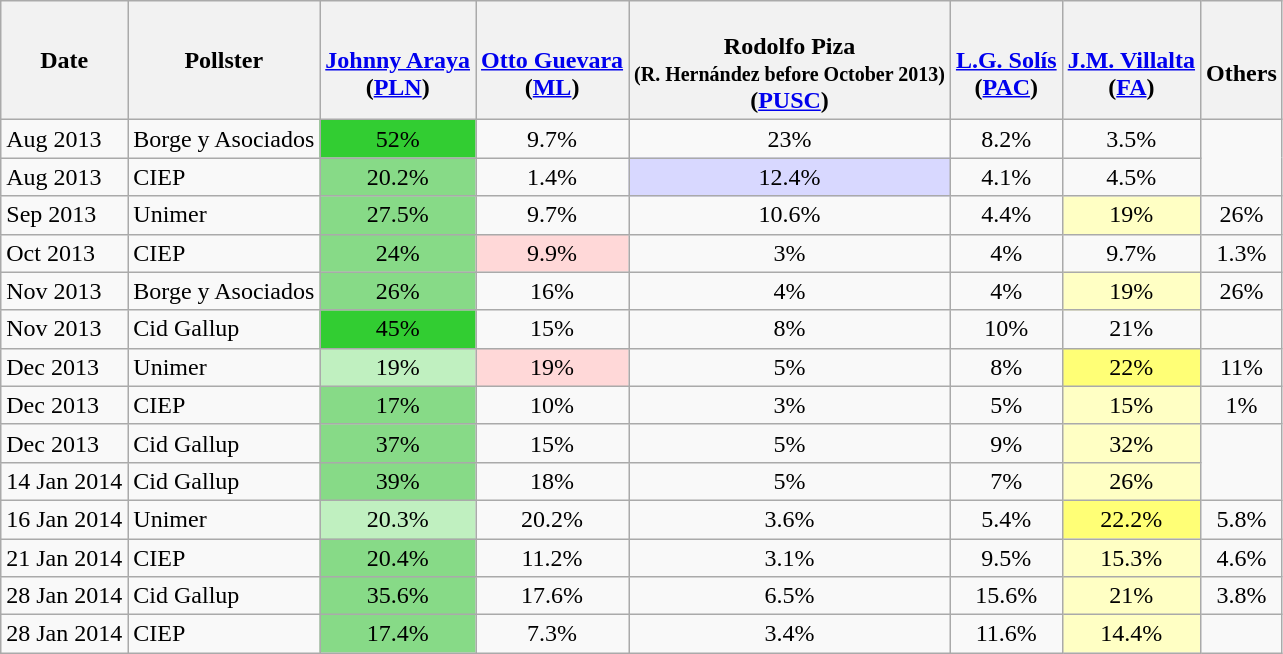<table class="wikitable sortable">
<tr>
<th class="unsortable">Date</th>
<th>Pollster</th>
<th><br><a href='#'>Johnny Araya</a> <br> (<a href='#'>PLN</a>)</th>
<th><br><a href='#'>Otto Guevara</a> <br> (<a href='#'>ML</a>)</th>
<th><br>Rodolfo Piza<br> <small>(R. Hernández before October 2013)</small> <br> (<a href='#'>PUSC</a>)</th>
<th><br><a href='#'>L.G. Solís</a> <br> (<a href='#'>PAC</a>)</th>
<th><br><a href='#'>J.M. Villalta</a> <br> (<a href='#'>FA</a>)</th>
<th><br>Others</th>
</tr>
<tr>
<td>Aug 2013</td>
<td>Borge y Asociados</td>
<td align=center style="background:limegreen">52%</td>
<td align="center">9.7%</td>
<td align=center>23%</td>
<td align="center">8.2%</td>
<td align="center">3.5%</td>
</tr>
<tr>
<td>Aug 2013</td>
<td>CIEP</td>
<td align=center style="background:#87da87">20.2%</td>
<td align="center">1.4%</td>
<td align=center style="background:#d8d8ff">12.4%</td>
<td align="center">4.1%</td>
<td align="center">4.5%</td>
</tr>
<tr>
<td>Sep 2013</td>
<td>Unimer</td>
<td align=center style="background:#87da87">27.5%</td>
<td align="center">9.7%</td>
<td align="center">10.6%</td>
<td align="center">4.4%</td>
<td align=center style="background:#ffffc4">19%</td>
<td align="center">26%</td>
</tr>
<tr>
<td>Oct 2013</td>
<td>CIEP</td>
<td align=center style="background:#87da87">24%</td>
<td align=center style="background:#ffd8d8">9.9%</td>
<td align="center">3%</td>
<td align="center">4%</td>
<td align="center">9.7%</td>
<td align="center">1.3%</td>
</tr>
<tr>
<td>Nov 2013</td>
<td>Borge y Asociados</td>
<td align=center style="background:#87da87">26%</td>
<td align="center">16%</td>
<td align=center>4%</td>
<td align="center">4%</td>
<td align=center style="background:#ffffc4">19%</td>
<td align="center">26%</td>
</tr>
<tr>
<td>Nov 2013</td>
<td>Cid Gallup</td>
<td align=center style="background:limegreen">45%</td>
<td align="center">15%</td>
<td align=center>8%</td>
<td align="center">10%</td>
<td align="center">21%</td>
<td align="center"></td>
</tr>
<tr>
<td>Dec 2013</td>
<td>Unimer</td>
<td align=center style="background:#c0f0c0">19%</td>
<td align=center style="background:#ffd8d8">19%</td>
<td align=center>5%</td>
<td align="center">8%</td>
<td align=center style="background:#ffff76">22%</td>
<td align="center">11%</td>
</tr>
<tr>
<td>Dec 2013</td>
<td>CIEP</td>
<td align=center style="background:#87da87">17%</td>
<td align="center">10%</td>
<td align=center>3%</td>
<td align="center">5%</td>
<td align=center style="background:#ffffc4">15%</td>
<td align="center">1%</td>
</tr>
<tr>
<td>Dec 2013</td>
<td>Cid Gallup</td>
<td align=center style="background:#87da87">37%</td>
<td align="center">15%</td>
<td align="center">5%</td>
<td align="center">9%</td>
<td align=center style="background:#ffffc4">32%</td>
</tr>
<tr>
<td>14 Jan 2014</td>
<td>Cid Gallup</td>
<td align=center style="background:#87da87">39%</td>
<td align="center">18%</td>
<td align="center">5%</td>
<td align="center">7%</td>
<td align=center style="background:#ffffc4">26%</td>
</tr>
<tr>
<td>16 Jan 2014</td>
<td>Unimer</td>
<td align=center style="background:#c0f0c0">20.3%</td>
<td align="center">20.2%</td>
<td align="center">3.6%</td>
<td align="center">5.4%</td>
<td align=center style="background:#ffff76">22.2%</td>
<td align="center">5.8%</td>
</tr>
<tr>
<td>21 Jan 2014</td>
<td>CIEP</td>
<td align=center style="background:#87da87">20.4%</td>
<td align="center">11.2%</td>
<td align="center">3.1%</td>
<td align="center">9.5%</td>
<td align=center style="background:#ffffc4">15.3%</td>
<td align="center">4.6%</td>
</tr>
<tr>
<td>28 Jan 2014</td>
<td>Cid Gallup</td>
<td align=center style="background:#87da87">35.6%</td>
<td align="center">17.6%</td>
<td align="center">6.5%</td>
<td align="center">15.6%</td>
<td align=center style="background:#ffffc4">21%</td>
<td align="center">3.8%</td>
</tr>
<tr>
<td>28 Jan 2014</td>
<td>CIEP</td>
<td align=center style="background:#87da87">17.4%</td>
<td align="center">7.3%</td>
<td align="center">3.4%</td>
<td align="center">11.6%</td>
<td align=center style="background:#ffffc4">14.4%</td>
</tr>
</table>
